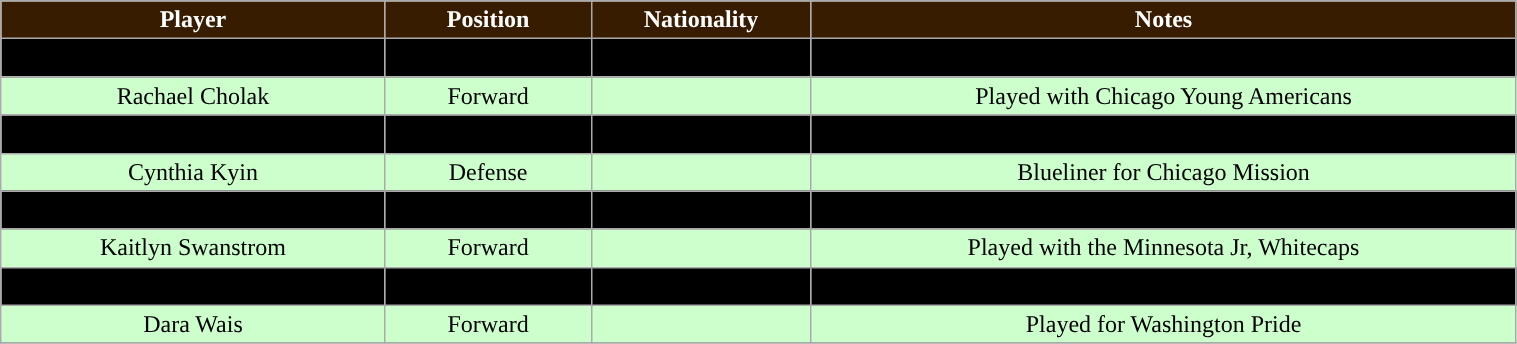<table class="wikitable" width="80%">
<tr align="center" style=" background:#381C00; color:white;">
<td><strong>Player</strong></td>
<td><strong>Position</strong></td>
<td><strong>Nationality</strong></td>
<td><strong>Notes</strong><br></td>
</tr>
<tr align="center" bgcolor=" ">
<td>Caroline Buckholtz</td>
<td>Defense</td>
<td></td>
<td>Attended Choate-Rosemary Hall</td>
</tr>
<tr align="center" bgcolor="#ccffcc">
<td>Rachael Cholak</td>
<td>Forward</td>
<td></td>
<td>Played with Chicago Young Americans</td>
</tr>
<tr align="center" bgcolor=" ">
<td>Sam Donovan</td>
<td>Forward</td>
<td></td>
<td>Played with the Elite Black (Minn.)</td>
</tr>
<tr align="center" bgcolor="#ccffcc">
<td>Cynthia Kyin</td>
<td>Defense</td>
<td></td>
<td>Blueliner for Chicago Mission</td>
</tr>
<tr align="center" bgcolor=" ">
<td>Julianne Landry</td>
<td>Goaltender</td>
<td></td>
<td>Goalie for Assabet Valley</td>
</tr>
<tr align="center" bgcolor="#ccffcc">
<td>Kaitlyn Swanstrom</td>
<td>Forward</td>
<td></td>
<td>Played with the Minnesota Jr, Whitecaps</td>
</tr>
<tr align="center" bgcolor=" ">
<td>Samantha Swanstrom</td>
<td>Forward</td>
<td></td>
<td>Attended Blaine (MN) HS</td>
</tr>
<tr align="center" bgcolor="#ccffcc">
<td>Dara Wais</td>
<td>Forward</td>
<td></td>
<td>Played for Washington Pride</td>
</tr>
<tr align="center" bgcolor=" ">
</tr>
</table>
